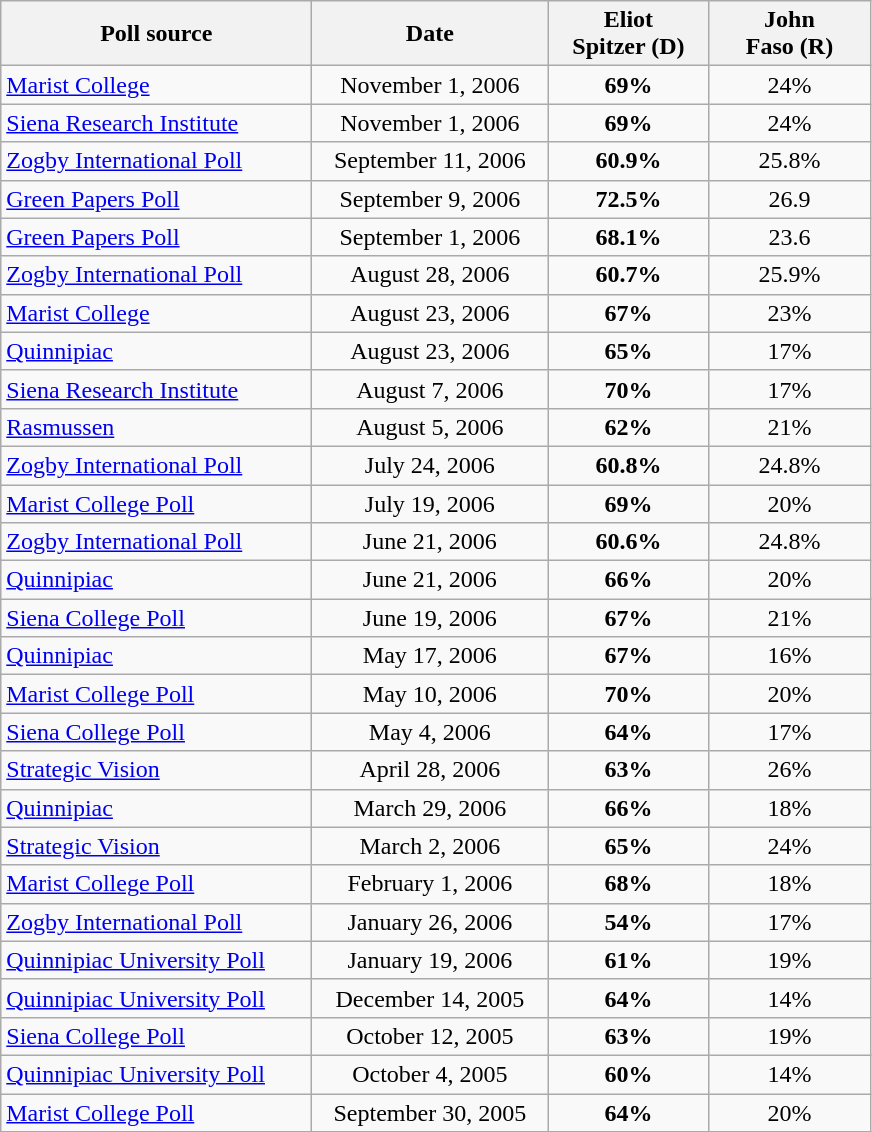<table class="wikitable" style="text-align:center">
<tr>
<th style="width:200px;">Poll source</th>
<th style="width:150px;">Date</th>
<th style="width:100px;">Eliot<br>Spitzer (D)</th>
<th style="width:100px;">John<br>Faso (R)</th>
</tr>
<tr>
<td align=left><a href='#'>Marist College</a></td>
<td>November 1, 2006</td>
<td><strong>69%</strong></td>
<td>24%</td>
</tr>
<tr>
<td align=left><a href='#'>Siena Research Institute</a></td>
<td>November 1, 2006</td>
<td><strong>69%</strong></td>
<td>24%</td>
</tr>
<tr>
<td align=left><a href='#'>Zogby International Poll</a></td>
<td>September 11, 2006</td>
<td><strong>60.9%</strong></td>
<td>25.8%</td>
</tr>
<tr>
<td align=left><a href='#'>Green Papers Poll</a></td>
<td>September 9, 2006</td>
<td><strong>72.5%</strong></td>
<td>26.9</td>
</tr>
<tr>
<td align=left><a href='#'>Green Papers Poll</a></td>
<td>September 1, 2006</td>
<td><strong>68.1%</strong></td>
<td>23.6</td>
</tr>
<tr>
<td align=left><a href='#'>Zogby International Poll</a></td>
<td>August 28, 2006</td>
<td><strong>60.7%</strong></td>
<td>25.9%</td>
</tr>
<tr>
<td align=left><a href='#'>Marist College</a></td>
<td>August 23, 2006</td>
<td><strong>67%</strong></td>
<td>23%</td>
</tr>
<tr>
<td align=left><a href='#'>Quinnipiac</a></td>
<td>August 23, 2006</td>
<td><strong>65%</strong></td>
<td>17%</td>
</tr>
<tr>
<td align=left><a href='#'>Siena Research Institute</a></td>
<td>August 7, 2006</td>
<td><strong>70%</strong></td>
<td>17%</td>
</tr>
<tr>
<td align=left><a href='#'>Rasmussen</a></td>
<td>August 5, 2006</td>
<td><strong>62%</strong></td>
<td>21%</td>
</tr>
<tr>
<td align=left><a href='#'>Zogby International Poll</a></td>
<td>July 24, 2006</td>
<td><strong>60.8%</strong></td>
<td>24.8%</td>
</tr>
<tr>
<td align=left><a href='#'>Marist College Poll</a></td>
<td>July 19, 2006</td>
<td><strong>69%</strong></td>
<td>20%</td>
</tr>
<tr>
<td align=left><a href='#'>Zogby International Poll</a></td>
<td>June 21, 2006</td>
<td><strong>60.6%</strong></td>
<td>24.8%</td>
</tr>
<tr>
<td align=left><a href='#'>Quinnipiac</a></td>
<td>June 21, 2006</td>
<td><strong>66%</strong></td>
<td>20%</td>
</tr>
<tr>
<td align=left><a href='#'>Siena College Poll</a></td>
<td>June 19, 2006</td>
<td><strong>67%</strong></td>
<td>21%</td>
</tr>
<tr>
<td align=left><a href='#'>Quinnipiac</a></td>
<td>May 17, 2006</td>
<td><strong>67%</strong></td>
<td>16%</td>
</tr>
<tr>
<td align=left><a href='#'>Marist College Poll</a></td>
<td>May 10, 2006</td>
<td><strong>70%</strong></td>
<td>20%</td>
</tr>
<tr>
<td align=left><a href='#'>Siena College Poll</a></td>
<td>May 4, 2006</td>
<td><strong>64%</strong></td>
<td>17%</td>
</tr>
<tr>
<td align=left><a href='#'>Strategic Vision</a></td>
<td>April 28, 2006</td>
<td><strong>63%</strong></td>
<td>26%</td>
</tr>
<tr>
<td align=left><a href='#'>Quinnipiac</a></td>
<td>March 29, 2006</td>
<td><strong>66%</strong></td>
<td>18%</td>
</tr>
<tr>
<td align=left><a href='#'>Strategic Vision</a></td>
<td>March 2, 2006</td>
<td><strong>65%</strong></td>
<td>24%</td>
</tr>
<tr>
<td align=left><a href='#'>Marist College Poll</a></td>
<td>February 1, 2006</td>
<td><strong>68%</strong></td>
<td>18%</td>
</tr>
<tr>
<td align=left><a href='#'>Zogby International Poll</a></td>
<td>January 26, 2006</td>
<td><strong>54%</strong></td>
<td>17%</td>
</tr>
<tr>
<td align=left><a href='#'>Quinnipiac University Poll</a></td>
<td>January 19, 2006</td>
<td><strong>61%</strong></td>
<td>19%</td>
</tr>
<tr>
<td align=left><a href='#'>Quinnipiac University Poll</a></td>
<td>December 14, 2005</td>
<td><strong>64%</strong></td>
<td>14%</td>
</tr>
<tr>
<td align=left><a href='#'>Siena College Poll</a></td>
<td>October 12, 2005</td>
<td><strong>63%</strong></td>
<td>19%</td>
</tr>
<tr>
<td align=left><a href='#'>Quinnipiac University Poll</a></td>
<td>October 4, 2005</td>
<td><strong>60%</strong></td>
<td>14%</td>
</tr>
<tr>
<td align=left><a href='#'>Marist College Poll</a></td>
<td>September 30, 2005</td>
<td><strong>64%</strong></td>
<td>20%</td>
</tr>
</table>
